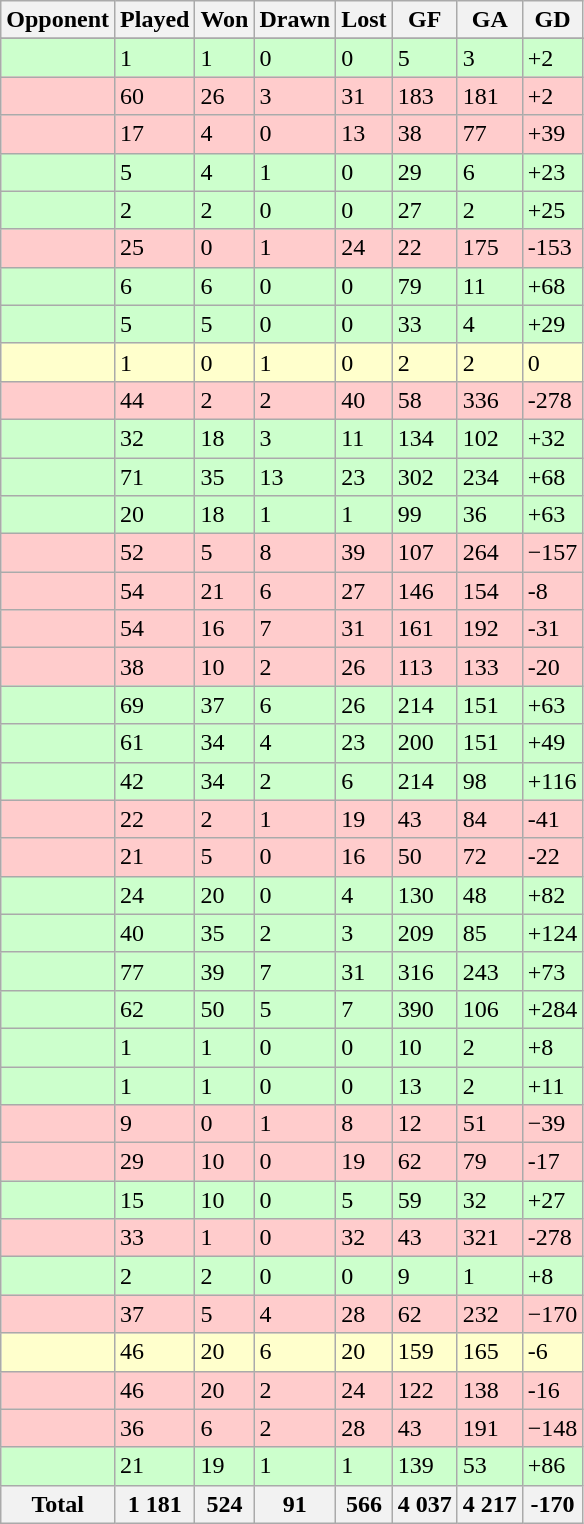<table class="sortable wikitable">
<tr>
<th>Opponent</th>
<th>Played</th>
<th>Won</th>
<th>Drawn</th>
<th>Lost</th>
<th>GF</th>
<th>GA</th>
<th>GD</th>
</tr>
<tr bgcolor="#d0ffd0" align="center">
</tr>
<tr bgcolor=#CCFFCC>
<td></td>
<td>1</td>
<td>1</td>
<td>0</td>
<td>0</td>
<td>5</td>
<td>3</td>
<td>+2</td>
</tr>
<tr bgcolor=#FFCCCC>
<td></td>
<td>60</td>
<td>26</td>
<td>3</td>
<td>31</td>
<td>183</td>
<td>181</td>
<td>+2</td>
</tr>
<tr bgcolor=#FFCCCC>
<td></td>
<td>17</td>
<td>4</td>
<td>0</td>
<td>13</td>
<td>38</td>
<td>77</td>
<td>+39</td>
</tr>
<tr bgcolor=#CCFFCC>
<td></td>
<td>5</td>
<td>4</td>
<td>1</td>
<td>0</td>
<td>29</td>
<td>6</td>
<td>+23</td>
</tr>
<tr bgcolor=#CCFFCC>
<td></td>
<td>2</td>
<td>2</td>
<td>0</td>
<td>0</td>
<td>27</td>
<td>2</td>
<td>+25</td>
</tr>
<tr bgcolor=#FFCCCC>
<td></td>
<td>25</td>
<td>0</td>
<td>1</td>
<td>24</td>
<td>22</td>
<td>175</td>
<td>-153</td>
</tr>
<tr bgcolor=#CCFFCC>
<td></td>
<td>6</td>
<td>6</td>
<td>0</td>
<td>0</td>
<td>79</td>
<td>11</td>
<td>+68</td>
</tr>
<tr bgcolor=#CCFFCC>
<td></td>
<td>5</td>
<td>5</td>
<td>0</td>
<td>0</td>
<td>33</td>
<td>4</td>
<td>+29</td>
</tr>
<tr bgcolor=#FFFFCC>
<td></td>
<td>1</td>
<td>0</td>
<td>1</td>
<td>0</td>
<td>2</td>
<td>2</td>
<td>0</td>
</tr>
<tr bgcolor=#FFCCCC>
<td><em></em></td>
<td>44</td>
<td>2</td>
<td>2</td>
<td>40</td>
<td>58</td>
<td>336</td>
<td>-278</td>
</tr>
<tr bgcolor=#CCFFCC>
<td></td>
<td>32</td>
<td>18</td>
<td>3</td>
<td>11</td>
<td>134</td>
<td>102</td>
<td>+32</td>
</tr>
<tr bgcolor=#CCFFCC>
<td><em></em></td>
<td>71</td>
<td>35</td>
<td>13</td>
<td>23</td>
<td>302</td>
<td>234</td>
<td>+68</td>
</tr>
<tr bgcolor=#CCFFCC>
<td></td>
<td>20</td>
<td>18</td>
<td>1</td>
<td>1</td>
<td>99</td>
<td>36</td>
<td>+63</td>
</tr>
<tr bgcolor=#FFCCCC>
<td></td>
<td>52</td>
<td>5</td>
<td>8</td>
<td>39</td>
<td>107</td>
<td>264</td>
<td>−157</td>
</tr>
<tr bgcolor=#FFCCCC>
<td></td>
<td>54</td>
<td>21</td>
<td>6</td>
<td>27</td>
<td>146</td>
<td>154</td>
<td>-8</td>
</tr>
<tr bgcolor=#FFCCCC>
<td></td>
<td>54</td>
<td>16</td>
<td>7</td>
<td>31</td>
<td>161</td>
<td>192</td>
<td>-31</td>
</tr>
<tr bgcolor=#FFCCCC>
<td></td>
<td>38</td>
<td>10</td>
<td>2</td>
<td>26</td>
<td>113</td>
<td>133</td>
<td>-20</td>
</tr>
<tr bgcolor=#CCFFCC>
<td></td>
<td>69</td>
<td>37</td>
<td>6</td>
<td>26</td>
<td>214</td>
<td>151</td>
<td>+63</td>
</tr>
<tr bgcolor=#CCFFCC>
<td></td>
<td>61</td>
<td>34</td>
<td>4</td>
<td>23</td>
<td>200</td>
<td>151</td>
<td>+49</td>
</tr>
<tr bgcolor=#CCFFCC>
<td></td>
<td>42</td>
<td>34</td>
<td>2</td>
<td>6</td>
<td>214</td>
<td>98</td>
<td>+116</td>
</tr>
<tr bgcolor=#FFCCCC>
<td></td>
<td>22</td>
<td>2</td>
<td>1</td>
<td>19</td>
<td>43</td>
<td>84</td>
<td>-41</td>
</tr>
<tr bgcolor=#FFCCCC>
<td></td>
<td>21</td>
<td>5</td>
<td>0</td>
<td>16</td>
<td>50</td>
<td>72</td>
<td>-22</td>
</tr>
<tr bgcolor=#CCFFCC>
<td></td>
<td>24</td>
<td>20</td>
<td>0</td>
<td>4</td>
<td>130</td>
<td>48</td>
<td>+82</td>
</tr>
<tr bgcolor=#CCFFCC>
<td></td>
<td>40</td>
<td>35</td>
<td>2</td>
<td>3</td>
<td>209</td>
<td>85</td>
<td>+124</td>
</tr>
<tr bgcolor=#CCFFCC>
<td></td>
<td>77</td>
<td>39</td>
<td>7</td>
<td>31</td>
<td>316</td>
<td>243</td>
<td>+73</td>
</tr>
<tr bgcolor=#CCFFCC>
<td></td>
<td>62</td>
<td>50</td>
<td>5</td>
<td>7</td>
<td>390</td>
<td>106</td>
<td>+284</td>
</tr>
<tr bgcolor=#CCFFCC>
<td></td>
<td>1</td>
<td>1</td>
<td>0</td>
<td>0</td>
<td>10</td>
<td>2</td>
<td>+8</td>
</tr>
<tr bgcolor=#CCFFCC>
<td><em></em></td>
<td>1</td>
<td>1</td>
<td>0</td>
<td>0</td>
<td>13</td>
<td>2</td>
<td>+11</td>
</tr>
<tr bgcolor=#FFCCCC>
<td></td>
<td>9</td>
<td>0</td>
<td>1</td>
<td>8</td>
<td>12</td>
<td>51</td>
<td>−39</td>
</tr>
<tr bgcolor=#FFCCCC>
<td></td>
<td>29</td>
<td>10</td>
<td>0</td>
<td>19</td>
<td>62</td>
<td>79</td>
<td>-17</td>
</tr>
<tr bgcolor=#CCFFCC>
<td></td>
<td>15</td>
<td>10</td>
<td>0</td>
<td>5</td>
<td>59</td>
<td>32</td>
<td>+27</td>
</tr>
<tr bgcolor=#FFCCCC>
<td><em></em></td>
<td>33</td>
<td>1</td>
<td>0</td>
<td>32</td>
<td>43</td>
<td>321</td>
<td>-278</td>
</tr>
<tr bgcolor=#CCFFCC>
<td></td>
<td>2</td>
<td>2</td>
<td>0</td>
<td>0</td>
<td>9</td>
<td>1</td>
<td>+8</td>
</tr>
<tr bgcolor=#FFCCCC>
<td></td>
<td>37</td>
<td>5</td>
<td>4</td>
<td>28</td>
<td>62</td>
<td>232</td>
<td>−170</td>
</tr>
<tr bgcolor=#FFFFCC>
<td></td>
<td>46</td>
<td>20</td>
<td>6</td>
<td>20</td>
<td>159</td>
<td>165</td>
<td>-6</td>
</tr>
<tr bgcolor=#FFCCCC>
<td></td>
<td>46</td>
<td>20</td>
<td>2</td>
<td>24</td>
<td>122</td>
<td>138</td>
<td>-16</td>
</tr>
<tr bgcolor=#FFCCCC>
<td></td>
<td>36</td>
<td>6</td>
<td>2</td>
<td>28</td>
<td>43</td>
<td>191</td>
<td>−148</td>
</tr>
<tr bgcolor=#CCFFCC>
<td><em></em></td>
<td>21</td>
<td>19</td>
<td>1</td>
<td>1</td>
<td>139</td>
<td>53</td>
<td>+86</td>
</tr>
<tr>
<th>Total</th>
<th>1 181</th>
<th>524</th>
<th>91</th>
<th>566</th>
<th>4 037</th>
<th>4 217</th>
<th>-170</th>
</tr>
</table>
